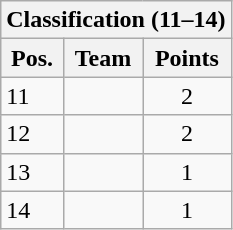<table class="collapsible collapsed wikitable" margin-top:-1px;">
<tr>
<th scope="col" colspan="4">Classification (11–14)</th>
</tr>
<tr>
<th>Pos.</th>
<th>Team</th>
<th>Points</th>
</tr>
<tr |->
<td>11</td>
<td></td>
<td align=center>2</td>
</tr>
<tr>
<td>12</td>
<td></td>
<td align=center>2</td>
</tr>
<tr>
<td>13</td>
<td></td>
<td align=center>1</td>
</tr>
<tr>
<td>14</td>
<td></td>
<td align=center>1</td>
</tr>
</table>
